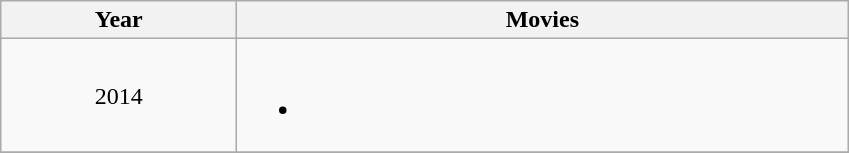<table class="wikitable">
<tr>
<th style="text-align:center; width:150px;">Year</th>
<th style="text-align:center; width:400px;">Movies</th>
</tr>
<tr>
<td style="text-align:center;">2014</td>
<td style="text-align:center;"><br><ul><li></li></ul></td>
</tr>
<tr>
</tr>
</table>
